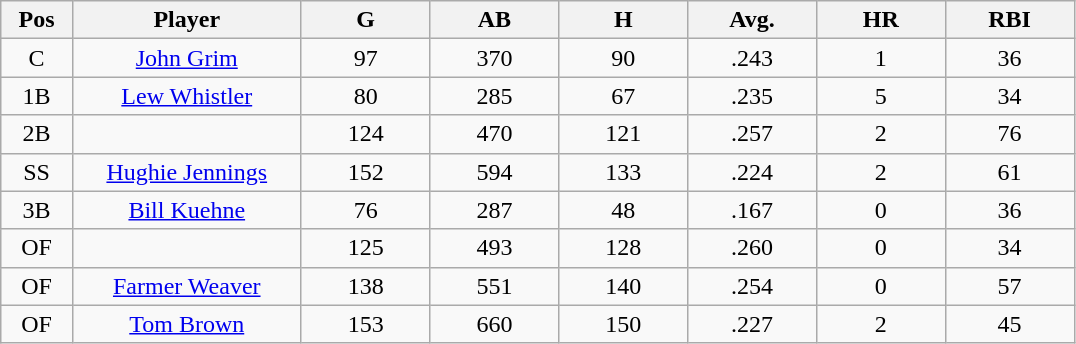<table class="wikitable sortable">
<tr>
<th bgcolor="#DDDDFF" width="5%">Pos</th>
<th bgcolor="#DDDDFF" width="16%">Player</th>
<th bgcolor="#DDDDFF" width="9%">G</th>
<th bgcolor="#DDDDFF" width="9%">AB</th>
<th bgcolor="#DDDDFF" width="9%">H</th>
<th bgcolor="#DDDDFF" width="9%">Avg.</th>
<th bgcolor="#DDDDFF" width="9%">HR</th>
<th bgcolor="#DDDDFF" width="9%">RBI</th>
</tr>
<tr align="center">
<td>C</td>
<td><a href='#'>John Grim</a></td>
<td>97</td>
<td>370</td>
<td>90</td>
<td>.243</td>
<td>1</td>
<td>36</td>
</tr>
<tr align=center>
<td>1B</td>
<td><a href='#'>Lew Whistler</a></td>
<td>80</td>
<td>285</td>
<td>67</td>
<td>.235</td>
<td>5</td>
<td>34</td>
</tr>
<tr align=center>
<td>2B</td>
<td></td>
<td>124</td>
<td>470</td>
<td>121</td>
<td>.257</td>
<td>2</td>
<td>76</td>
</tr>
<tr align="center">
<td>SS</td>
<td><a href='#'>Hughie Jennings</a></td>
<td>152</td>
<td>594</td>
<td>133</td>
<td>.224</td>
<td>2</td>
<td>61</td>
</tr>
<tr align=center>
<td>3B</td>
<td><a href='#'>Bill Kuehne</a></td>
<td>76</td>
<td>287</td>
<td>48</td>
<td>.167</td>
<td>0</td>
<td>36</td>
</tr>
<tr align=center>
<td>OF</td>
<td></td>
<td>125</td>
<td>493</td>
<td>128</td>
<td>.260</td>
<td>0</td>
<td>34</td>
</tr>
<tr align="center">
<td>OF</td>
<td><a href='#'>Farmer Weaver</a></td>
<td>138</td>
<td>551</td>
<td>140</td>
<td>.254</td>
<td>0</td>
<td>57</td>
</tr>
<tr align=center>
<td>OF</td>
<td><a href='#'>Tom Brown</a></td>
<td>153</td>
<td>660</td>
<td>150</td>
<td>.227</td>
<td>2</td>
<td>45</td>
</tr>
</table>
